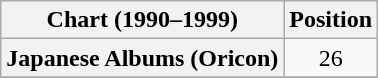<table class="wikitable plainrowheaders">
<tr>
<th>Chart (1990–1999)</th>
<th>Position</th>
</tr>
<tr>
<th scope="row">Japanese Albums (Oricon)</th>
<td style="text-align:center;">26</td>
</tr>
<tr>
</tr>
</table>
